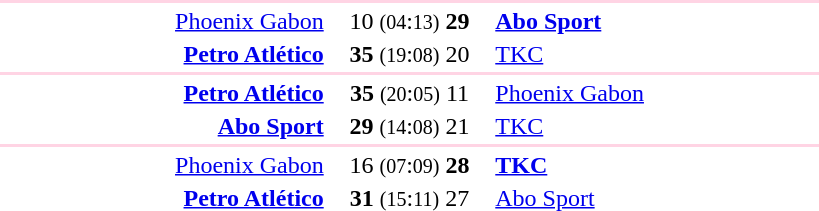<table style="text-align:center" width=550>
<tr>
<th width=30%></th>
<th width=15%></th>
<th width=30%></th>
</tr>
<tr align="left" bgcolor=#ffd4e4>
<td colspan=4></td>
</tr>
<tr>
<td align="right"><a href='#'>Phoenix Gabon</a> </td>
<td>10 <small>(04</small>:<small>13)</small> <strong>29</strong></td>
<td align=left> <strong><a href='#'>Abo Sport</a></strong></td>
</tr>
<tr>
<td align="right"><strong><a href='#'>Petro Atlético</a></strong> </td>
<td><strong>35</strong> <small>(19</small>:<small>08)</small> 20</td>
<td align=left> <a href='#'>TKC</a></td>
</tr>
<tr align="left" bgcolor=#ffd4e4>
<td colspan=4></td>
</tr>
<tr>
<td align="right"><strong><a href='#'>Petro Atlético</a></strong> </td>
<td><strong>35</strong> <small>(20</small>:<small>05)</small> 11</td>
<td align=left> <a href='#'>Phoenix Gabon</a></td>
</tr>
<tr>
<td align="right"><strong><a href='#'>Abo Sport</a></strong> </td>
<td><strong>29</strong> <small>(14</small>:<small>08)</small> 21</td>
<td align=left> <a href='#'>TKC</a></td>
</tr>
<tr align="left" bgcolor=#ffd4e4>
<td colspan=4></td>
</tr>
<tr>
<td align="right"><a href='#'>Phoenix Gabon</a> </td>
<td>16 <small>(07</small>:<small>09)</small> <strong>28</strong></td>
<td align=left> <strong><a href='#'>TKC</a></strong></td>
</tr>
<tr>
<td align="right"><strong><a href='#'>Petro Atlético</a></strong> </td>
<td><strong>31</strong> <small>(15</small>:<small>11)</small> 27</td>
<td align=left> <a href='#'>Abo Sport</a></td>
</tr>
</table>
